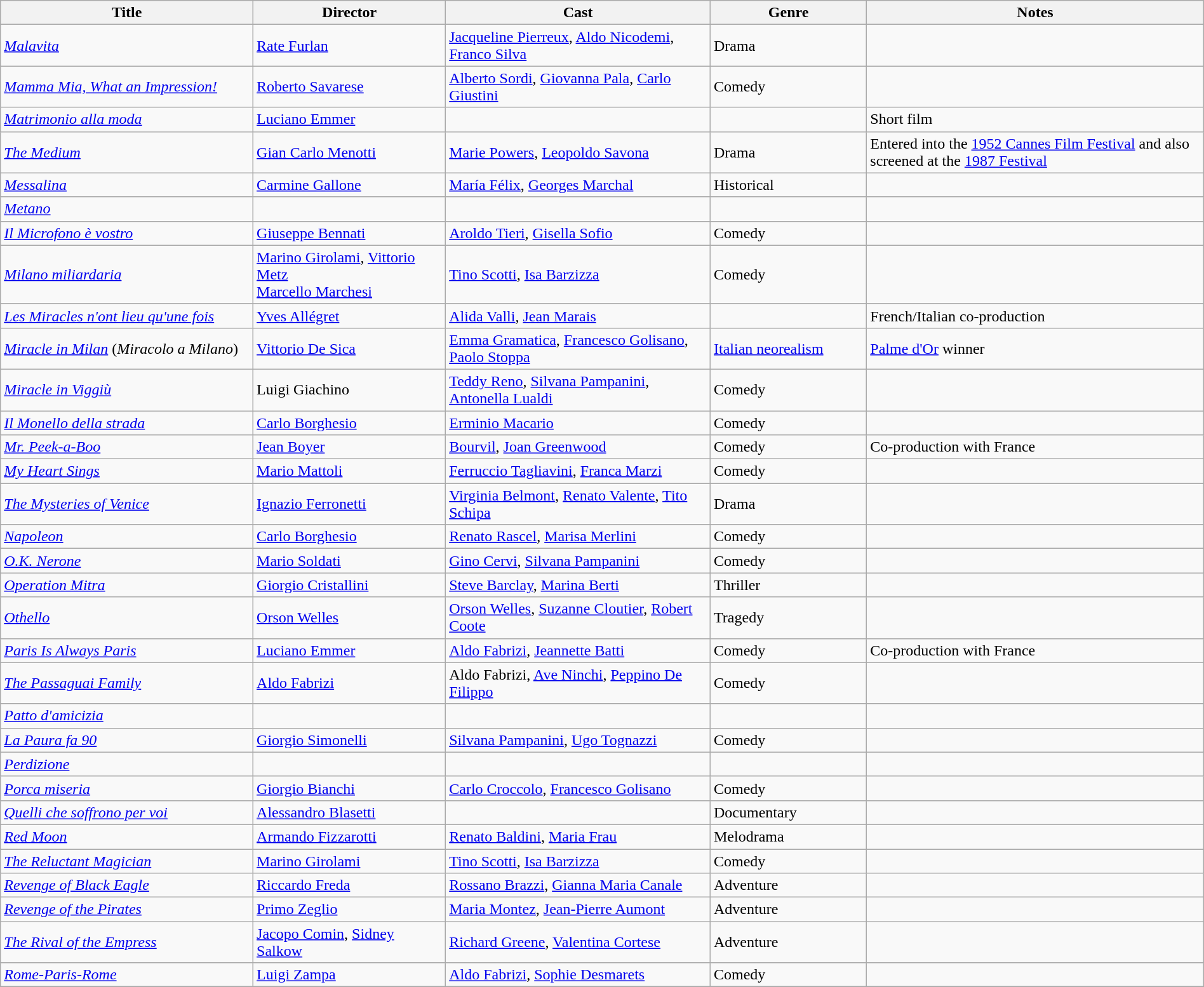<table class="wikitable" width= "100%">
<tr>
<th width=21%>Title</th>
<th width=16%>Director</th>
<th width=22%>Cast</th>
<th width=13%>Genre</th>
<th width=28%>Notes</th>
</tr>
<tr>
<td><em><a href='#'>Malavita</a></em></td>
<td><a href='#'>Rate Furlan</a></td>
<td><a href='#'>Jacqueline Pierreux</a>, <a href='#'>Aldo Nicodemi</a>, <a href='#'>Franco Silva</a></td>
<td>Drama</td>
<td></td>
</tr>
<tr>
<td><em><a href='#'>Mamma Mia, What an Impression!</a></em></td>
<td><a href='#'>Roberto Savarese</a></td>
<td><a href='#'>Alberto Sordi</a>, <a href='#'>Giovanna Pala</a>, <a href='#'>Carlo Giustini</a></td>
<td>Comedy</td>
<td></td>
</tr>
<tr>
<td><em><a href='#'>Matrimonio alla moda</a></em></td>
<td><a href='#'>Luciano Emmer</a></td>
<td></td>
<td></td>
<td>Short film</td>
</tr>
<tr>
<td><em><a href='#'>The Medium</a></em></td>
<td><a href='#'>Gian Carlo Menotti</a></td>
<td><a href='#'>Marie Powers</a>, <a href='#'>Leopoldo Savona</a></td>
<td>Drama</td>
<td>Entered into the <a href='#'>1952 Cannes Film Festival</a> and also screened at the <a href='#'>1987 Festival</a></td>
</tr>
<tr>
<td><em><a href='#'>Messalina</a></em></td>
<td><a href='#'>Carmine Gallone</a></td>
<td><a href='#'>María Félix</a>, <a href='#'>Georges Marchal</a></td>
<td>Historical</td>
<td></td>
</tr>
<tr>
<td><em><a href='#'>Metano</a></em></td>
<td></td>
<td></td>
<td></td>
<td></td>
</tr>
<tr>
<td><em><a href='#'>Il Microfono è vostro</a></em></td>
<td><a href='#'>Giuseppe Bennati</a></td>
<td><a href='#'>Aroldo Tieri</a>, <a href='#'>Gisella Sofio</a></td>
<td>Comedy</td>
<td></td>
</tr>
<tr>
<td><em><a href='#'>Milano miliardaria</a></em></td>
<td><a href='#'>Marino Girolami</a>, <a href='#'>Vittorio Metz</a><br><a href='#'>Marcello Marchesi</a></td>
<td><a href='#'>Tino Scotti</a>, <a href='#'>Isa Barzizza</a></td>
<td>Comedy</td>
<td></td>
</tr>
<tr>
<td><em><a href='#'>Les Miracles n'ont lieu qu'une fois</a></em></td>
<td><a href='#'>Yves Allégret</a></td>
<td><a href='#'>Alida Valli</a>, <a href='#'>Jean Marais</a></td>
<td></td>
<td>French/Italian co-production</td>
</tr>
<tr>
<td><em><a href='#'>Miracle in Milan</a></em> (<em>Miracolo a Milano</em>)</td>
<td><a href='#'>Vittorio De Sica</a></td>
<td><a href='#'>Emma Gramatica</a>, <a href='#'>Francesco Golisano</a>, <a href='#'>Paolo Stoppa</a></td>
<td><a href='#'>Italian neorealism</a></td>
<td><a href='#'>Palme d'Or</a> winner</td>
</tr>
<tr>
<td><em><a href='#'>Miracle in Viggiù</a></em></td>
<td>Luigi Giachino</td>
<td><a href='#'>Teddy Reno</a>, <a href='#'>Silvana Pampanini</a>, <a href='#'>Antonella Lualdi</a></td>
<td>Comedy</td>
<td></td>
</tr>
<tr>
<td><em><a href='#'>Il Monello della strada</a></em></td>
<td><a href='#'>Carlo Borghesio</a></td>
<td><a href='#'>Erminio Macario</a></td>
<td>Comedy</td>
<td></td>
</tr>
<tr>
<td><em><a href='#'>Mr. Peek-a-Boo</a></em></td>
<td><a href='#'>Jean Boyer</a></td>
<td><a href='#'>Bourvil</a>, <a href='#'>Joan Greenwood</a></td>
<td>Comedy</td>
<td>Co-production with France</td>
</tr>
<tr>
<td><em><a href='#'>My Heart Sings</a></em></td>
<td><a href='#'>Mario Mattoli</a></td>
<td><a href='#'>Ferruccio Tagliavini</a>, <a href='#'>Franca Marzi</a></td>
<td>Comedy</td>
<td></td>
</tr>
<tr>
<td><em><a href='#'>The Mysteries of Venice</a></em></td>
<td><a href='#'>Ignazio Ferronetti</a></td>
<td><a href='#'>Virginia Belmont</a>, <a href='#'>Renato Valente</a>, <a href='#'>Tito Schipa</a></td>
<td>Drama</td>
<td></td>
</tr>
<tr>
<td><em><a href='#'>Napoleon</a></em></td>
<td><a href='#'>Carlo Borghesio</a></td>
<td><a href='#'>Renato Rascel</a>, <a href='#'>Marisa Merlini</a></td>
<td>Comedy</td>
<td></td>
</tr>
<tr>
<td><em><a href='#'>O.K. Nerone</a></em></td>
<td><a href='#'>Mario Soldati</a></td>
<td><a href='#'>Gino Cervi</a>, <a href='#'>Silvana Pampanini</a></td>
<td>Comedy</td>
<td></td>
</tr>
<tr>
<td><em><a href='#'>Operation Mitra</a></em></td>
<td><a href='#'>Giorgio Cristallini</a></td>
<td><a href='#'>Steve Barclay</a>, <a href='#'>Marina Berti</a></td>
<td>Thriller</td>
<td></td>
</tr>
<tr>
<td><em><a href='#'>Othello</a></em></td>
<td><a href='#'>Orson Welles</a></td>
<td><a href='#'>Orson Welles</a>, <a href='#'>Suzanne Cloutier</a>, <a href='#'>Robert Coote</a></td>
<td>Tragedy</td>
<td></td>
</tr>
<tr>
<td><em><a href='#'>Paris Is Always Paris</a></em></td>
<td><a href='#'>Luciano Emmer</a></td>
<td><a href='#'>Aldo Fabrizi</a>, <a href='#'>Jeannette Batti</a></td>
<td>Comedy</td>
<td>Co-production with France</td>
</tr>
<tr>
<td><em><a href='#'>The Passaguai Family</a></em></td>
<td><a href='#'>Aldo Fabrizi</a></td>
<td>Aldo Fabrizi, <a href='#'>Ave Ninchi</a>, <a href='#'>Peppino De Filippo</a></td>
<td>Comedy</td>
<td></td>
</tr>
<tr>
<td><em><a href='#'>Patto d'amicizia</a></em></td>
<td></td>
<td></td>
<td></td>
<td></td>
</tr>
<tr>
<td><em><a href='#'>La Paura fa 90</a></em></td>
<td><a href='#'>Giorgio Simonelli</a></td>
<td><a href='#'>Silvana Pampanini</a>, <a href='#'>Ugo Tognazzi</a></td>
<td>Comedy</td>
<td></td>
</tr>
<tr>
<td><em><a href='#'>Perdizione</a></em></td>
<td></td>
<td></td>
<td></td>
<td></td>
</tr>
<tr>
<td><em><a href='#'>Porca miseria</a></em></td>
<td><a href='#'>Giorgio Bianchi</a></td>
<td><a href='#'>Carlo Croccolo</a>, <a href='#'>Francesco Golisano</a></td>
<td>Comedy</td>
<td></td>
</tr>
<tr>
<td><em><a href='#'>Quelli che soffrono per voi</a></em></td>
<td><a href='#'>Alessandro Blasetti</a></td>
<td></td>
<td>Documentary</td>
<td></td>
</tr>
<tr>
<td><em><a href='#'>Red Moon</a></em></td>
<td><a href='#'>Armando Fizzarotti</a></td>
<td><a href='#'>Renato Baldini</a>, <a href='#'>Maria Frau</a></td>
<td>Melodrama</td>
<td></td>
</tr>
<tr>
<td><em><a href='#'>The Reluctant Magician</a></em></td>
<td><a href='#'>Marino Girolami</a></td>
<td><a href='#'>Tino Scotti</a>, <a href='#'>Isa Barzizza</a></td>
<td>Comedy</td>
<td></td>
</tr>
<tr>
<td><em><a href='#'>Revenge of Black Eagle</a></em></td>
<td><a href='#'>Riccardo Freda</a></td>
<td><a href='#'>Rossano Brazzi</a>, <a href='#'>Gianna Maria Canale</a></td>
<td>Adventure</td>
<td></td>
</tr>
<tr>
<td><em><a href='#'>Revenge of the Pirates</a></em></td>
<td><a href='#'>Primo Zeglio</a></td>
<td><a href='#'>Maria Montez</a>, <a href='#'>Jean-Pierre Aumont</a></td>
<td>Adventure</td>
<td></td>
</tr>
<tr>
<td><em><a href='#'>The Rival of the Empress</a></em></td>
<td><a href='#'>Jacopo Comin</a>, <a href='#'>Sidney Salkow</a></td>
<td><a href='#'>Richard Greene</a>, <a href='#'>Valentina Cortese</a></td>
<td>Adventure</td>
<td></td>
</tr>
<tr>
<td><em><a href='#'>Rome-Paris-Rome</a></em></td>
<td><a href='#'>Luigi Zampa</a></td>
<td><a href='#'>Aldo Fabrizi</a>, <a href='#'>Sophie Desmarets</a></td>
<td>Comedy</td>
<td></td>
</tr>
<tr>
</tr>
</table>
